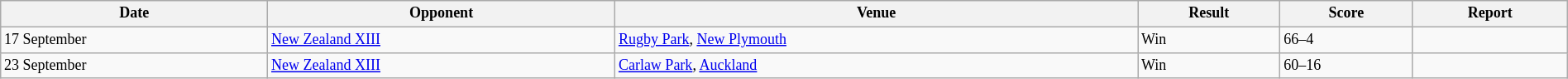<table class="wikitable"  style="font-size:75%; width:100%;">
<tr>
<th>Date</th>
<th>Opponent</th>
<th>Venue</th>
<th>Result</th>
<th>Score</th>
<th>Report</th>
</tr>
<tr>
<td>17 September</td>
<td> <a href='#'>New Zealand XIII</a></td>
<td><a href='#'>Rugby Park</a>, <a href='#'>New Plymouth</a></td>
<td>Win</td>
<td>66–4</td>
<td></td>
</tr>
<tr>
<td>23 September</td>
<td> <a href='#'>New Zealand XIII</a></td>
<td><a href='#'>Carlaw Park</a>, <a href='#'>Auckland</a></td>
<td>Win</td>
<td>60–16</td>
<td></td>
</tr>
</table>
